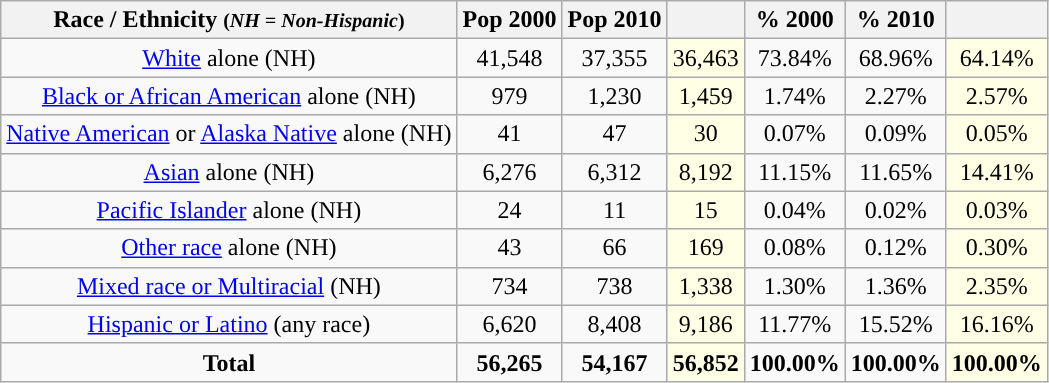<table class="wikitable" style="text-align:center;">
<tr>
<th>Race / Ethnicity <small>(<em>NH = Non-Hispanic</em>)</small></th>
<th>Pop 2000</th>
<th>Pop 2010</th>
<th></th>
<th>% 2000</th>
<th>% 2010</th>
<th></th>
</tr>
<tr>
<td><a href='#'>White</a> alone (NH)</td>
<td>41,548</td>
<td>37,355</td>
<td style='background: #ffffe6;'>36,463</td>
<td>73.84%</td>
<td>68.96%</td>
<td style='background: #ffffe6;'>64.14%</td>
</tr>
<tr>
<td><a href='#'>Black or African American</a> alone (NH)</td>
<td>979</td>
<td>1,230</td>
<td style='background: #ffffe6;'>1,459</td>
<td>1.74%</td>
<td>2.27%</td>
<td style='background: #ffffe6;'>2.57%</td>
</tr>
<tr>
<td><a href='#'>Native American</a> or <a href='#'>Alaska Native</a> alone (NH)</td>
<td>41</td>
<td>47</td>
<td style='background: #ffffe6;'>30</td>
<td>0.07%</td>
<td>0.09%</td>
<td style='background: #ffffe6;'>0.05%</td>
</tr>
<tr>
<td><a href='#'>Asian</a> alone (NH)</td>
<td>6,276</td>
<td>6,312</td>
<td style='background: #ffffe6;'>8,192</td>
<td>11.15%</td>
<td>11.65%</td>
<td style='background: #ffffe6;'>14.41%</td>
</tr>
<tr>
<td><a href='#'>Pacific Islander</a> alone (NH)</td>
<td>24</td>
<td>11</td>
<td style='background: #ffffe6;'>15</td>
<td>0.04%</td>
<td>0.02%</td>
<td style='background: #ffffe6;'>0.03%</td>
</tr>
<tr>
<td><a href='#'>Other race</a> alone (NH)</td>
<td>43</td>
<td>66</td>
<td style='background: #ffffe6;'>169</td>
<td>0.08%</td>
<td>0.12%</td>
<td style='background: #ffffe6;'>0.30%</td>
</tr>
<tr>
<td><a href='#'>Mixed race or Multiracial</a> (NH)</td>
<td>734</td>
<td>738</td>
<td style='background: #ffffe6;'>1,338</td>
<td>1.30%</td>
<td>1.36%</td>
<td style='background: #ffffe6;'>2.35%</td>
</tr>
<tr>
<td><a href='#'>Hispanic or Latino</a> (any race)</td>
<td>6,620</td>
<td>8,408</td>
<td style='background: #ffffe6;'>9,186</td>
<td>11.77%</td>
<td>15.52%</td>
<td style='background: #ffffe6;'>16.16%</td>
</tr>
<tr>
<td><strong>Total</strong></td>
<td><strong>56,265</strong></td>
<td><strong>54,167</strong></td>
<td style='background: #ffffe6;'><strong>56,852</strong></td>
<td><strong>100.00%</strong></td>
<td><strong>100.00%</strong></td>
<td style='background: #ffffe6;'><strong>100.00%</strong></td>
</tr>
</table>
